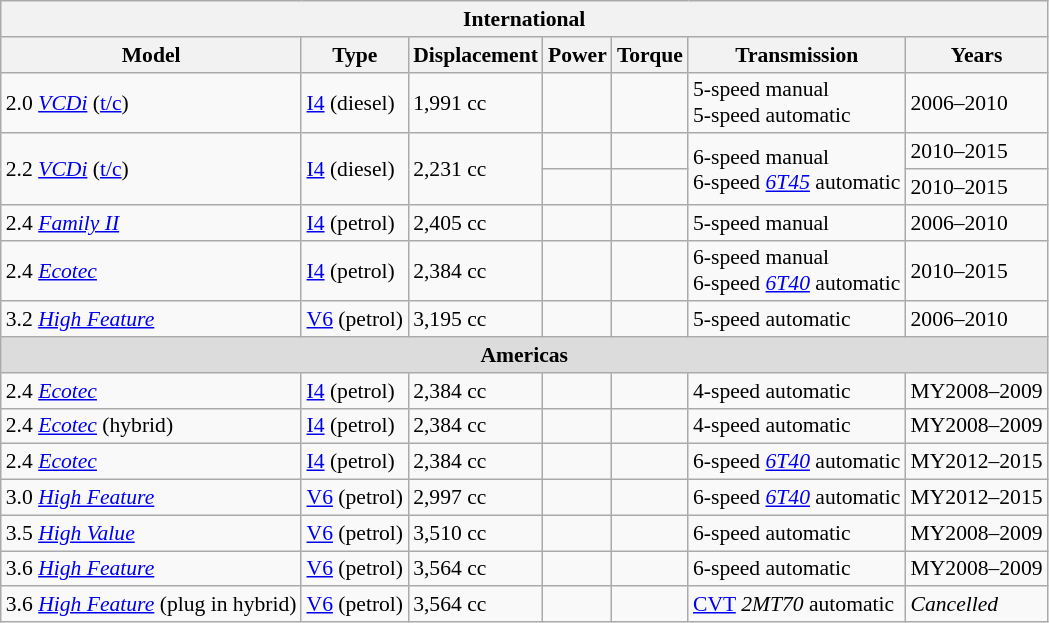<table class="wikitable" style="font-size:90%">
<tr>
<th colspan = "7">International</th>
</tr>
<tr>
<th>Model</th>
<th>Type</th>
<th>Displacement</th>
<th>Power</th>
<th>Torque</th>
<th>Transmission</th>
<th>Years</th>
</tr>
<tr>
<td>2.0 <em><a href='#'>VCDi</a></em> (<a href='#'>t/c</a>)</td>
<td><a href='#'>I4</a> (diesel)</td>
<td>1,991 cc</td>
<td></td>
<td></td>
<td>5-speed manual<br>5-speed automatic</td>
<td>2006–2010</td>
</tr>
<tr>
<td rowspan = "2">2.2 <em><a href='#'>VCDi</a></em> (<a href='#'>t/c</a>)</td>
<td rowspan = "2"><a href='#'>I4</a> (diesel)</td>
<td rowspan = "2">2,231 cc</td>
<td></td>
<td></td>
<td rowspan = "2">6-speed manual<br>6-speed <em><a href='#'>6T45</a></em> automatic</td>
<td>2010–2015</td>
</tr>
<tr>
<td></td>
<td></td>
<td>2010–2015</td>
</tr>
<tr>
<td>2.4 <em><a href='#'>Family II</a></em></td>
<td><a href='#'>I4</a> (petrol)</td>
<td>2,405 cc</td>
<td></td>
<td></td>
<td>5-speed manual</td>
<td>2006–2010</td>
</tr>
<tr>
<td>2.4 <em><a href='#'>Ecotec</a></em></td>
<td><a href='#'>I4</a> (petrol)</td>
<td>2,384 cc</td>
<td></td>
<td></td>
<td>6-speed manual<br>6-speed <em><a href='#'>6T40</a></em> automatic</td>
<td>2010–2015</td>
</tr>
<tr>
<td>3.2 <em><a href='#'>High Feature</a></em></td>
<td><a href='#'>V6</a> (petrol)</td>
<td>3,195 cc</td>
<td></td>
<td></td>
<td>5-speed automatic</td>
<td>2006–2010</td>
</tr>
<tr>
<th colspan = "7" style = "background:#dcdcdc">Americas</th>
</tr>
<tr>
<td>2.4 <em><a href='#'>Ecotec</a></em></td>
<td><a href='#'>I4</a> (petrol)</td>
<td>2,384 cc</td>
<td></td>
<td></td>
<td>4-speed automatic</td>
<td>MY2008–2009</td>
</tr>
<tr>
<td>2.4 <em><a href='#'>Ecotec</a></em> (hybrid)</td>
<td><a href='#'>I4</a> (petrol)</td>
<td>2,384 cc</td>
<td></td>
<td></td>
<td>4-speed automatic</td>
<td>MY2008–2009</td>
</tr>
<tr>
<td>2.4 <em><a href='#'>Ecotec</a></em></td>
<td><a href='#'>I4</a> (petrol)</td>
<td>2,384 cc</td>
<td></td>
<td></td>
<td>6-speed <em><a href='#'>6T40</a></em> automatic</td>
<td>MY2012–2015</td>
</tr>
<tr>
<td>3.0 <em><a href='#'>High Feature</a></em></td>
<td><a href='#'>V6</a> (petrol)</td>
<td>2,997 cc</td>
<td></td>
<td></td>
<td>6-speed <em><a href='#'>6T40</a></em> automatic</td>
<td>MY2012–2015</td>
</tr>
<tr>
<td>3.5 <em><a href='#'>High Value</a></em></td>
<td><a href='#'>V6</a> (petrol)</td>
<td>3,510 cc</td>
<td></td>
<td></td>
<td>6-speed automatic</td>
<td>MY2008–2009</td>
</tr>
<tr>
<td>3.6 <em><a href='#'>High Feature</a></em></td>
<td><a href='#'>V6</a> (petrol)</td>
<td>3,564 cc</td>
<td></td>
<td></td>
<td>6-speed automatic</td>
<td>MY2008–2009</td>
</tr>
<tr>
<td>3.6 <em><a href='#'>High Feature</a></em> (plug in hybrid)</td>
<td><a href='#'>V6</a> (petrol)</td>
<td>3,564 cc</td>
<td></td>
<td></td>
<td><a href='#'>CVT</a> <em>2MT70</em> automatic</td>
<td><em>Cancelled</em></td>
</tr>
</table>
